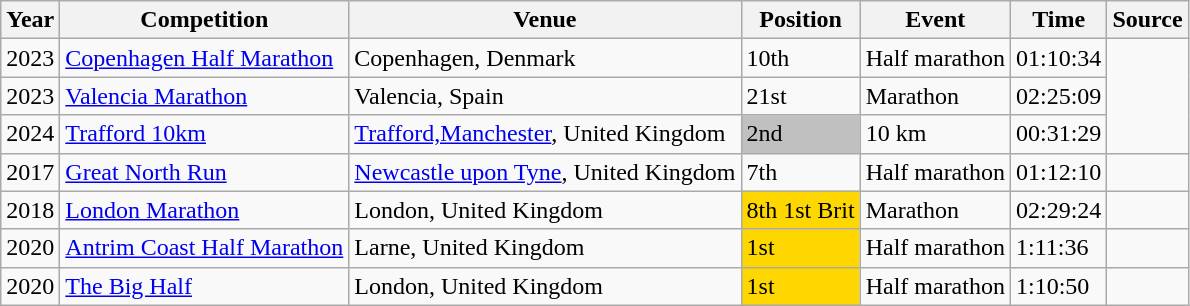<table class="wikitable">
<tr>
<th>Year</th>
<th>Competition</th>
<th>Venue</th>
<th>Position</th>
<th>Event</th>
<th>Time</th>
<th>Source</th>
</tr>
<tr>
<td>2023</td>
<td><a href='#'>Copenhagen Half Marathon</a></td>
<td>Copenhagen, Denmark</td>
<td>10th</td>
<td>Half marathon</td>
<td>01:10:34</td>
</tr>
<tr>
<td>2023</td>
<td><a href='#'>Valencia Marathon</a></td>
<td>Valencia, Spain</td>
<td>21st</td>
<td>Marathon</td>
<td>02:25:09</td>
</tr>
<tr>
<td>2024</td>
<td><a href='#'>Trafford 10km</a></td>
<td><a href='#'>Trafford,Manchester</a>, United Kingdom</td>
<td bgcolor="silver">2nd</td>
<td>10 km</td>
<td>00:31:29</td>
</tr>
<tr>
<td>2017</td>
<td><a href='#'>Great North Run</a></td>
<td><a href='#'>Newcastle upon Tyne</a>, United Kingdom</td>
<td>7th</td>
<td>Half marathon</td>
<td>01:12:10</td>
<td></td>
</tr>
<tr>
<td>2018</td>
<td><a href='#'>London Marathon</a></td>
<td>London, United Kingdom</td>
<td bgcolor="gold">8th 1st Brit</td>
<td>Marathon</td>
<td>02:29:24</td>
<td></td>
</tr>
<tr>
<td>2020</td>
<td><a href='#'>Antrim Coast Half Marathon</a></td>
<td>Larne, United Kingdom</td>
<td bgcolor="gold">1st</td>
<td>Half marathon</td>
<td>1:11:36</td>
<td></td>
</tr>
<tr>
<td>2020</td>
<td><a href='#'>The Big Half</a></td>
<td>London, United Kingdom</td>
<td bgcolor="gold">1st</td>
<td>Half marathon</td>
<td>1:10:50</td>
<td></td>
</tr>
</table>
